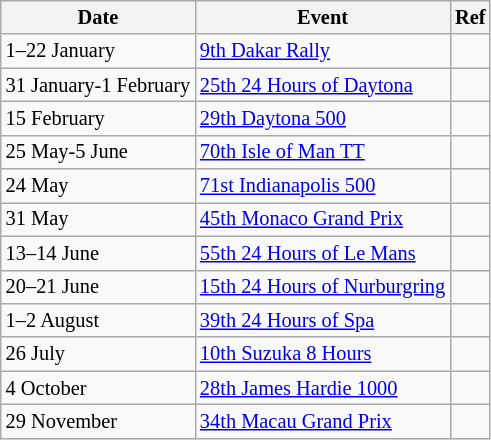<table class="wikitable" style="font-size: 85%">
<tr>
<th>Date</th>
<th>Event</th>
<th>Ref</th>
</tr>
<tr>
<td>1–22 January</td>
<td><a href='#'>9th Dakar Rally</a></td>
<td></td>
</tr>
<tr>
<td>31 January-1 February</td>
<td><a href='#'>25th 24 Hours of Daytona</a></td>
<td></td>
</tr>
<tr>
<td>15 February</td>
<td><a href='#'>29th Daytona 500</a></td>
<td></td>
</tr>
<tr>
<td>25 May-5 June</td>
<td><a href='#'>70th Isle of Man TT</a></td>
<td></td>
</tr>
<tr>
<td>24 May</td>
<td><a href='#'>71st Indianapolis 500</a></td>
<td></td>
</tr>
<tr>
<td>31 May</td>
<td><a href='#'>45th Monaco Grand Prix</a></td>
<td></td>
</tr>
<tr>
<td>13–14 June</td>
<td><a href='#'>55th 24 Hours of Le Mans</a></td>
<td></td>
</tr>
<tr>
<td>20–21 June</td>
<td><a href='#'>15th 24 Hours of Nurburgring</a></td>
<td></td>
</tr>
<tr>
<td>1–2 August</td>
<td><a href='#'>39th 24 Hours of Spa</a></td>
<td></td>
</tr>
<tr>
<td>26 July</td>
<td><a href='#'>10th Suzuka 8 Hours</a></td>
<td></td>
</tr>
<tr>
<td>4 October</td>
<td><a href='#'>28th James Hardie 1000</a></td>
<td></td>
</tr>
<tr>
<td>29 November</td>
<td><a href='#'>34th Macau Grand Prix</a></td>
<td></td>
</tr>
</table>
